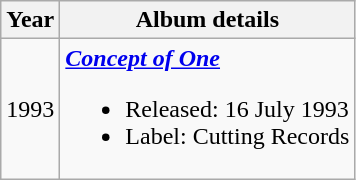<table class="wikitable">
<tr>
<th>Year</th>
<th>Album details</th>
</tr>
<tr>
<td style="text-align:center;">1993</td>
<td><strong><em><a href='#'>Concept of One</a></em></strong><br><ul><li>Released: 16 July 1993</li><li>Label: Cutting Records</li></ul></td>
</tr>
</table>
